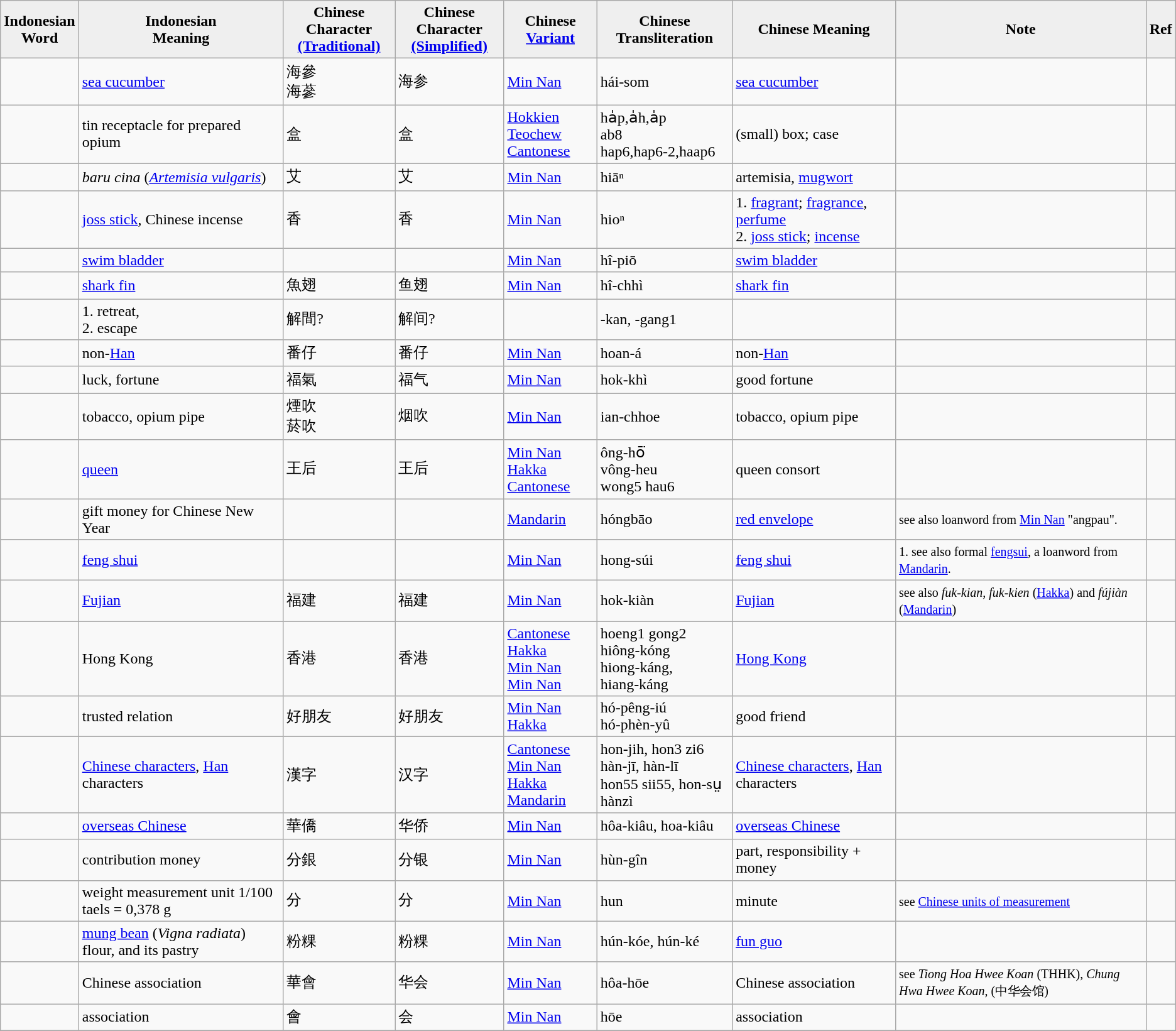<table class="wikitable">
<tr>
<th style="background:#efefef;">Indonesian <br>Word</th>
<th style="background:#efefef;">Indonesian <br>Meaning</th>
<th style="background:#efefef;">Chinese Character <br><a href='#'>(Traditional)</a></th>
<th style="background:#efefef;">Chinese Character <br><a href='#'>(Simplified)</a></th>
<th style="background:#efefef;">Chinese <a href='#'>Variant</a></th>
<th style="background:#efefef;">Chinese Transliteration</th>
<th style="background:#efefef;">Chinese Meaning</th>
<th style="background:#efefef;">Note</th>
<th style="background:#efefef;">Ref</th>
</tr>
<tr>
<td></td>
<td><a href='#'>sea cucumber</a></td>
<td>海參<br>海蔘</td>
<td>海参</td>
<td><a href='#'>Min Nan</a></td>
<td>hái-som</td>
<td><a href='#'>sea cucumber</a></td>
<td></td>
<td></td>
</tr>
<tr>
<td></td>
<td>tin receptacle for prepared opium</td>
<td>盒</td>
<td>盒</td>
<td><a href='#'>Hokkien</a><br><a href='#'>Teochew</a><br><a href='#'>Cantonese</a></td>
<td>ha̍p,a̍h,a̍p <br>ab8<br>hap6,hap6-2,haap6</td>
<td>(small) box; case</td>
<td></td>
<td></td>
</tr>
<tr>
<td></td>
<td><em>baru cina</em> (<em><a href='#'>Artemisia vulgaris</a></em>)</td>
<td>艾</td>
<td>艾</td>
<td><a href='#'>Min Nan</a></td>
<td>hiāⁿ</td>
<td>artemisia, <a href='#'>mugwort</a></td>
<td></td>
<td></td>
</tr>
<tr>
<td></td>
<td><a href='#'>joss stick</a>, Chinese incense</td>
<td>香</td>
<td>香</td>
<td><a href='#'>Min Nan</a></td>
<td>hioⁿ</td>
<td>1. <a href='#'>fragrant</a>; <a href='#'>fragrance</a>, <a href='#'>perfume</a> <br>2. <a href='#'>joss stick</a>; <a href='#'>incense</a></td>
<td></td>
<td></td>
</tr>
<tr>
<td></td>
<td><a href='#'>swim bladder</a></td>
<td></td>
<td></td>
<td><a href='#'>Min Nan</a></td>
<td>hî-piō</td>
<td><a href='#'>swim bladder</a></td>
<td></td>
<td></td>
</tr>
<tr>
<td></td>
<td><a href='#'>shark fin</a></td>
<td>魚翅</td>
<td>鱼翅</td>
<td><a href='#'>Min Nan</a></td>
<td>hî-chhì</td>
<td><a href='#'>shark fin</a></td>
<td></td>
<td></td>
</tr>
<tr>
<td></td>
<td>1. retreat, <br>2. escape</td>
<td>解間?</td>
<td>解间?</td>
<td></td>
<td>-kan, -gang1</td>
<td></td>
<td></td>
<td></td>
</tr>
<tr>
<td></td>
<td>non-<a href='#'>Han</a></td>
<td>番仔</td>
<td>番仔</td>
<td><a href='#'>Min Nan</a></td>
<td>hoan-á</td>
<td>non-<a href='#'>Han</a></td>
<td></td>
<td></td>
</tr>
<tr>
<td></td>
<td>luck, fortune</td>
<td>福氣</td>
<td>福气</td>
<td><a href='#'>Min Nan</a></td>
<td>hok-khì</td>
<td>good fortune</td>
<td></td>
<td></td>
</tr>
<tr>
<td></td>
<td>tobacco, opium pipe</td>
<td>煙吹<br>菸吹</td>
<td>烟吹</td>
<td><a href='#'>Min Nan</a></td>
<td>ian-chhoe</td>
<td>tobacco, opium pipe</td>
<td></td>
<td></td>
</tr>
<tr>
<td></td>
<td><a href='#'>queen</a></td>
<td>王后</td>
<td>王后</td>
<td><a href='#'>Min Nan</a><br><a href='#'>Hakka</a><br><a href='#'>Cantonese</a></td>
<td>ông-hō͘ <br>vông-heu <br>wong5 hau6</td>
<td>queen consort</td>
<td></td>
<td></td>
</tr>
<tr>
<td></td>
<td>gift money for Chinese New Year</td>
<td></td>
<td></td>
<td><a href='#'>Mandarin</a></td>
<td>hóngbāo</td>
<td><a href='#'>red envelope</a></td>
<td><small>see also loanword from <a href='#'>Min Nan</a> "angpau".</small></td>
<td></td>
</tr>
<tr>
<td></td>
<td><a href='#'>feng shui</a></td>
<td></td>
<td></td>
<td><a href='#'>Min Nan</a></td>
<td>hong-súi</td>
<td><a href='#'>feng shui</a></td>
<td><small>1. see also formal <a href='#'>fengsui</a>, a loanword from <a href='#'>Mandarin</a>.</small></td>
<td></td>
</tr>
<tr>
<td></td>
<td><a href='#'>Fujian</a></td>
<td>福建</td>
<td>福建</td>
<td><a href='#'>Min Nan</a></td>
<td>hok-kiàn</td>
<td><a href='#'>Fujian</a></td>
<td><small>see also <em>fuk-kian, fuk-kien</em> (<a href='#'>Hakka</a>) and <em>fújiàn</em> (<a href='#'>Mandarin</a>)</small></td>
<td></td>
</tr>
<tr>
<td></td>
<td>Hong Kong</td>
<td>香港</td>
<td>香港</td>
<td><a href='#'>Cantonese</a><br><a href='#'>Hakka</a><br><a href='#'>Min Nan</a><br><a href='#'>Min Nan</a></td>
<td>hoeng1 gong2 <br> hiông-kóng <br>hiong-káng, <br>hiang-káng</td>
<td><a href='#'>Hong Kong</a></td>
<td></td>
<td></td>
</tr>
<tr>
<td></td>
<td>trusted relation</td>
<td>好朋友</td>
<td>好朋友</td>
<td><a href='#'>Min Nan</a><br><a href='#'>Hakka</a></td>
<td>hó-pêng-iú<br>hó-phèn-yû</td>
<td>good friend</td>
<td></td>
<td></td>
</tr>
<tr>
<td></td>
<td><a href='#'>Chinese characters</a>, <a href='#'>Han</a> characters</td>
<td>漢字</td>
<td>汉字</td>
<td><a href='#'>Cantonese</a><br><a href='#'>Min Nan</a><br><a href='#'>Hakka</a><br><a href='#'>Mandarin</a></td>
<td>hon-jih, hon3 zi6 <br>hàn-jī, hàn-lī<br>hon55 sii55, hon-sṳ<br>hànzì</td>
<td><a href='#'>Chinese characters</a>, <a href='#'>Han</a> characters</td>
<td></td>
<td></td>
</tr>
<tr>
<td></td>
<td><a href='#'>overseas Chinese</a></td>
<td>華僑</td>
<td>华侨</td>
<td><a href='#'>Min Nan</a></td>
<td>hôa-kiâu, hoa-kiâu</td>
<td><a href='#'>overseas Chinese</a></td>
<td></td>
<td></td>
</tr>
<tr>
<td></td>
<td>contribution money</td>
<td>分銀</td>
<td>分银</td>
<td><a href='#'>Min Nan</a></td>
<td>hùn-gîn</td>
<td>part, responsibility + money</td>
<td></td>
<td></td>
</tr>
<tr>
<td></td>
<td>weight measurement unit 1/100 taels = 0,378 g</td>
<td>分</td>
<td>分</td>
<td><a href='#'>Min Nan</a></td>
<td>hun</td>
<td>minute</td>
<td><small>see <a href='#'>Chinese units of measurement</a></small></td>
<td></td>
</tr>
<tr>
<td></td>
<td><a href='#'>mung bean</a> (<em>Vigna radiata</em>) flour, and its pastry</td>
<td>粉粿</td>
<td>粉粿</td>
<td><a href='#'>Min Nan</a></td>
<td>hún-kóe, hún-ké</td>
<td><a href='#'>fun guo</a></td>
<td></td>
<td></td>
</tr>
<tr>
<td></td>
<td>Chinese association</td>
<td>華會</td>
<td>华会</td>
<td><a href='#'>Min Nan</a></td>
<td>hôa-hōe</td>
<td>Chinese association</td>
<td><small>see <em>Tiong Hoa Hwee Koan</em> (THHK), <em>Chung Hwa Hwee Koan</em>, (中华会馆)</small></td>
<td></td>
</tr>
<tr>
<td></td>
<td>association</td>
<td>會</td>
<td>会</td>
<td><a href='#'>Min Nan</a></td>
<td>hōe</td>
<td>association</td>
<td></td>
<td></td>
</tr>
<tr>
</tr>
</table>
